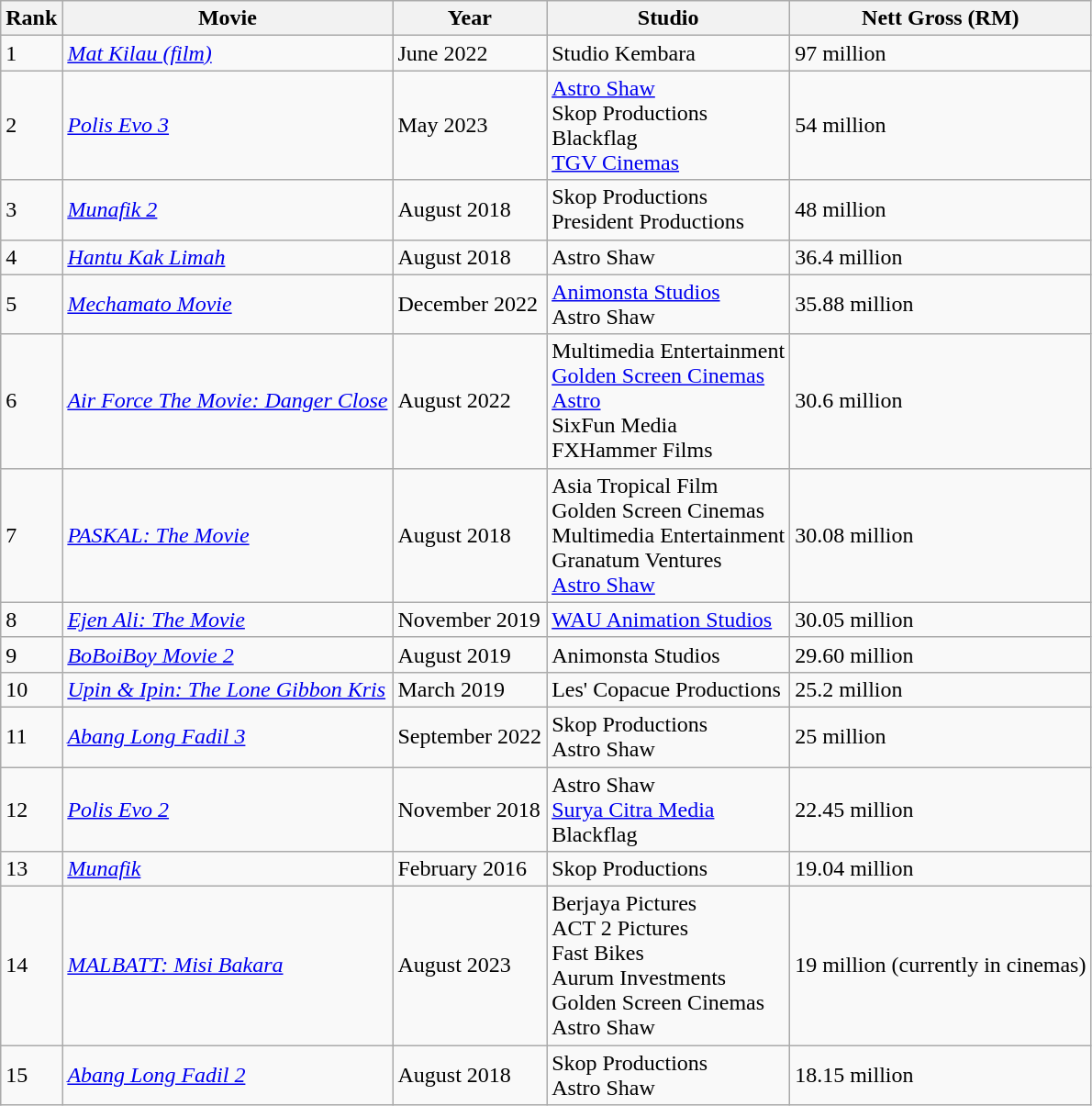<table class="wikitable sortable" align="centre">
<tr>
<th>Rank</th>
<th>Movie</th>
<th>Year</th>
<th>Studio</th>
<th>Nett Gross (RM)</th>
</tr>
<tr>
<td>1</td>
<td><em><a href='#'>Mat Kilau (film)</a></em></td>
<td>June 2022</td>
<td>Studio Kembara</td>
<td>97 million</td>
</tr>
<tr>
<td>2</td>
<td><em><a href='#'>Polis Evo 3</a></em></td>
<td>May 2023</td>
<td><a href='#'>Astro Shaw</a><br>Skop Productions<br>Blackflag<br><a href='#'>TGV Cinemas</a></td>
<td>54 million</td>
</tr>
<tr>
<td>3</td>
<td><em><a href='#'>Munafik 2</a></em></td>
<td>August 2018</td>
<td>Skop Productions<br>President Productions</td>
<td>48 million</td>
</tr>
<tr>
<td>4</td>
<td><em><a href='#'>Hantu Kak Limah</a></em></td>
<td>August 2018</td>
<td>Astro Shaw</td>
<td>36.4 million</td>
</tr>
<tr>
<td>5</td>
<td><em><a href='#'>Mechamato Movie</a></em></td>
<td>December 2022</td>
<td><a href='#'>Animonsta Studios</a><br>Astro Shaw</td>
<td>35.88 million</td>
</tr>
<tr>
<td>6</td>
<td><em><a href='#'>Air Force The Movie: Danger Close</a></em></td>
<td>August 2022</td>
<td>Multimedia Entertainment<br><a href='#'>Golden Screen Cinemas</a><br><a href='#'>Astro</a><br>SixFun Media<br>FXHammer Films</td>
<td>30.6 million</td>
</tr>
<tr>
<td>7</td>
<td><em><a href='#'>PASKAL: The Movie</a></em></td>
<td>August 2018</td>
<td>Asia Tropical Film<br>Golden Screen Cinemas<br>Multimedia Entertainment<br>Granatum Ventures<br><a href='#'>Astro Shaw</a></td>
<td>30.08 million</td>
</tr>
<tr>
<td>8</td>
<td><em><a href='#'>Ejen Ali: The Movie</a></em></td>
<td>November 2019</td>
<td><a href='#'>WAU Animation Studios</a></td>
<td>30.05 million</td>
</tr>
<tr>
<td>9</td>
<td><em><a href='#'>BoBoiBoy Movie 2</a></em></td>
<td>August 2019</td>
<td>Animonsta Studios</td>
<td>29.60 million</td>
</tr>
<tr>
<td>10</td>
<td><em><a href='#'>Upin & Ipin: The Lone Gibbon Kris</a></em></td>
<td>March 2019</td>
<td>Les' Copacue Productions</td>
<td>25.2 million</td>
</tr>
<tr>
<td>11</td>
<td><em><a href='#'>Abang Long Fadil 3</a></em></td>
<td>September 2022</td>
<td>Skop Productions<br>Astro Shaw</td>
<td>25 million</td>
</tr>
<tr>
<td>12</td>
<td><em><a href='#'>Polis Evo 2</a></em></td>
<td>November 2018</td>
<td>Astro Shaw<br><a href='#'>Surya Citra Media</a><br>Blackflag</td>
<td>22.45 million</td>
</tr>
<tr>
<td>13</td>
<td><em><a href='#'>Munafik</a></em></td>
<td>February 2016</td>
<td>Skop Productions</td>
<td>19.04 million</td>
</tr>
<tr>
<td>14</td>
<td><em><a href='#'>MALBATT: Misi Bakara</a></em></td>
<td>August 2023</td>
<td>Berjaya Pictures<br>ACT 2 Pictures<br>Fast Bikes<br>Aurum Investments<br>Golden Screen Cinemas<br>Astro Shaw</td>
<td>19 million (currently in cinemas)</td>
</tr>
<tr>
<td>15</td>
<td><em><a href='#'>Abang Long Fadil 2</a></em></td>
<td>August 2018</td>
<td>Skop Productions<br>Astro Shaw</td>
<td>18.15 million</td>
</tr>
</table>
